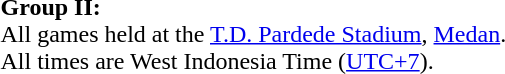<table>
<tr>
<td><strong>Group II:</strong><br>All games held at the <a href='#'>T.D. Pardede Stadium</a>, <a href='#'>Medan</a>.<br>All times are West Indonesia Time (<a href='#'>UTC+7</a>).
</td>
</tr>
</table>
